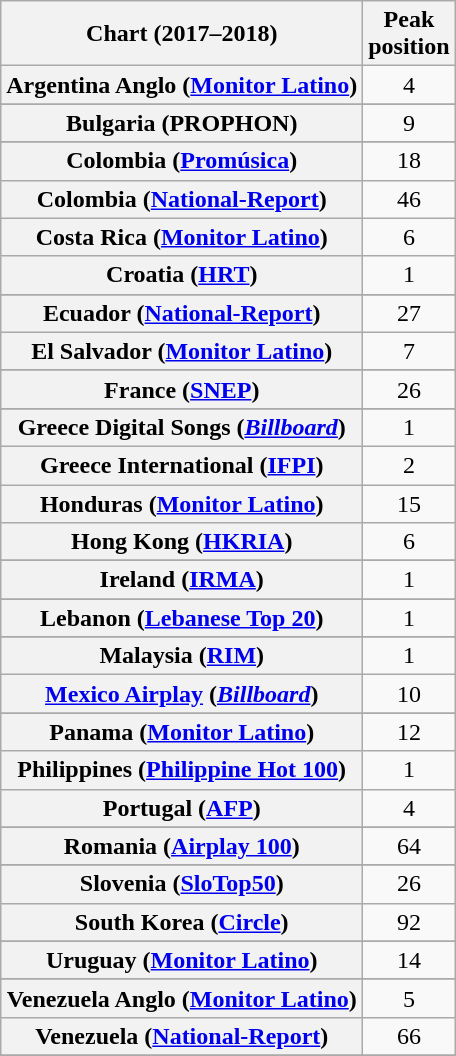<table class="wikitable sortable plainrowheaders" style="text-align:center">
<tr>
<th scope="col">Chart (2017–2018)</th>
<th scope="col">Peak<br> position</th>
</tr>
<tr>
<th scope="row">Argentina Anglo (<a href='#'>Monitor Latino</a>)</th>
<td>4</td>
</tr>
<tr>
</tr>
<tr>
</tr>
<tr>
</tr>
<tr>
</tr>
<tr>
<th scope="row">Bulgaria (PROPHON)</th>
<td>9</td>
</tr>
<tr>
</tr>
<tr>
</tr>
<tr>
</tr>
<tr>
</tr>
<tr>
</tr>
<tr>
<th scope="row">Colombia (<a href='#'>Promúsica</a>)</th>
<td>18</td>
</tr>
<tr>
<th scope="row">Colombia (<a href='#'>National-Report</a>)</th>
<td>46</td>
</tr>
<tr>
<th scope="row">Costa Rica (<a href='#'>Monitor Latino</a>)</th>
<td>6</td>
</tr>
<tr>
<th scope="row">Croatia (<a href='#'>HRT</a>)</th>
<td>1</td>
</tr>
<tr>
</tr>
<tr>
</tr>
<tr>
</tr>
<tr>
<th scope="row">Ecuador (<a href='#'>National-Report</a>)</th>
<td>27</td>
</tr>
<tr>
<th scope="row">El Salvador (<a href='#'>Monitor Latino</a>)</th>
<td>7</td>
</tr>
<tr>
</tr>
<tr>
</tr>
<tr>
<th scope="row">France (<a href='#'>SNEP</a>)</th>
<td>26</td>
</tr>
<tr>
</tr>
<tr>
<th scope="row">Greece Digital Songs (<em><a href='#'>Billboard</a></em>)</th>
<td>1</td>
</tr>
<tr>
<th scope="row">Greece International (<a href='#'>IFPI</a>)</th>
<td style="text-align:center;">2</td>
</tr>
<tr>
<th scope="row">Honduras (<a href='#'>Monitor Latino</a>)</th>
<td>15</td>
</tr>
<tr>
<th scope="row">Hong Kong (<a href='#'>HKRIA</a>)</th>
<td>6</td>
</tr>
<tr>
</tr>
<tr>
<th scope="row">Ireland (<a href='#'>IRMA</a>)</th>
<td>1</td>
</tr>
<tr>
</tr>
<tr>
</tr>
<tr>
</tr>
<tr>
<th scope="row">Lebanon (<a href='#'>Lebanese Top 20</a>)</th>
<td>1</td>
</tr>
<tr>
</tr>
<tr>
<th scope="row">Malaysia (<a href='#'>RIM</a>)</th>
<td>1</td>
</tr>
<tr>
<th scope="row"><a href='#'>Mexico Airplay</a> (<em><a href='#'>Billboard</a></em>)</th>
<td>10</td>
</tr>
<tr>
</tr>
<tr>
</tr>
<tr>
</tr>
<tr>
</tr>
<tr>
<th scope="row">Panama (<a href='#'>Monitor Latino</a>)</th>
<td>12</td>
</tr>
<tr>
<th scope="row">Philippines (<a href='#'>Philippine Hot 100</a>)</th>
<td>1</td>
</tr>
<tr>
<th scope="row">Portugal (<a href='#'>AFP</a>)</th>
<td>4</td>
</tr>
<tr>
</tr>
<tr>
<th scope="row">Romania (<a href='#'>Airplay 100</a>)</th>
<td>64</td>
</tr>
<tr>
</tr>
<tr>
</tr>
<tr>
<th scope="row">Slovenia (<a href='#'>SloTop50</a>)</th>
<td>26</td>
</tr>
<tr>
<th scope="row">South Korea (<a href='#'>Circle</a>)</th>
<td>92</td>
</tr>
<tr>
</tr>
<tr>
</tr>
<tr>
</tr>
<tr>
</tr>
<tr>
<th scope="row">Uruguay (<a href='#'>Monitor Latino</a>)</th>
<td>14</td>
</tr>
<tr>
</tr>
<tr>
</tr>
<tr>
</tr>
<tr>
</tr>
<tr>
</tr>
<tr>
</tr>
<tr>
</tr>
<tr>
<th scope="row">Venezuela Anglo (<a href='#'>Monitor Latino</a>)</th>
<td>5</td>
</tr>
<tr>
<th scope="row">Venezuela (<a href='#'>National-Report</a>)</th>
<td>66</td>
</tr>
<tr>
</tr>
</table>
